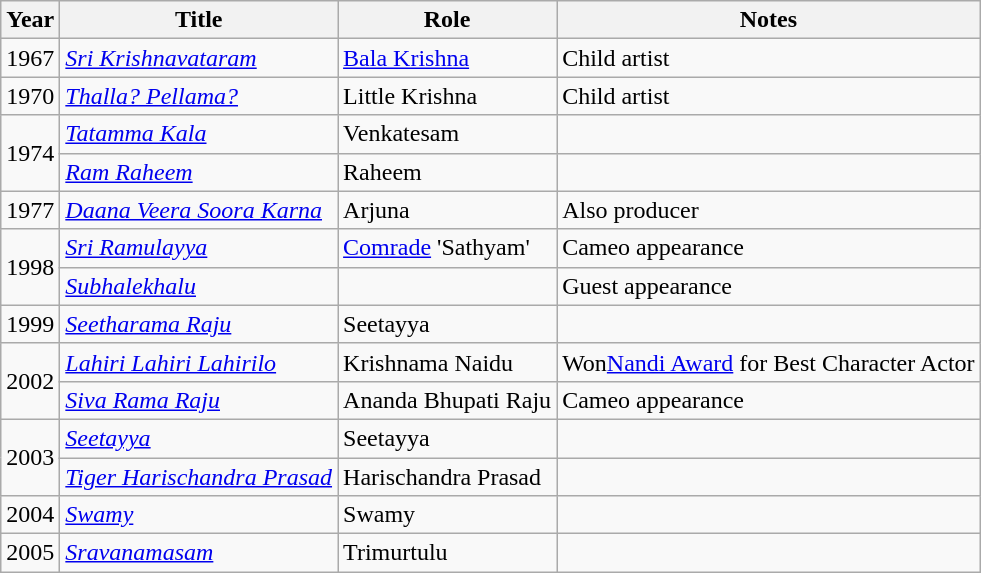<table class="wikitable sortable">
<tr>
<th scope="col">Year</th>
<th scope="col">Title</th>
<th scope="col">Role</th>
<th scope="col" class="unsortable">Notes</th>
</tr>
<tr>
<td>1967</td>
<td><em><a href='#'>Sri Krishnavataram</a></em></td>
<td><a href='#'>Bala Krishna</a></td>
<td>Child artist</td>
</tr>
<tr>
<td>1970</td>
<td><em><a href='#'>Thalla? Pellama?</a></em></td>
<td>Little Krishna</td>
<td>Child artist</td>
</tr>
<tr>
<td rowspan="2">1974</td>
<td><em><a href='#'>Tatamma Kala</a></em></td>
<td>Venkatesam</td>
<td></td>
</tr>
<tr>
<td><em><a href='#'>Ram Raheem</a></em></td>
<td>Raheem</td>
<td></td>
</tr>
<tr>
<td>1977</td>
<td><em><a href='#'>Daana Veera Soora Karna</a></em></td>
<td>Arjuna</td>
<td>Also producer</td>
</tr>
<tr>
<td rowspan="2">1998</td>
<td><em><a href='#'>Sri Ramulayya</a></em></td>
<td><a href='#'>Comrade</a> 'Sathyam'</td>
<td>Cameo appearance</td>
</tr>
<tr>
<td><em><a href='#'>Subhalekhalu</a></em></td>
<td></td>
<td>Guest appearance</td>
</tr>
<tr>
<td rowspan="1">1999</td>
<td><em><a href='#'>Seetharama Raju</a></em></td>
<td>Seetayya</td>
<td></td>
</tr>
<tr>
<td rowspan="2">2002</td>
<td><em><a href='#'>Lahiri Lahiri Lahirilo</a></em></td>
<td>Krishnama Naidu</td>
<td>Won<a href='#'>Nandi Award</a> for Best Character Actor</td>
</tr>
<tr>
<td><em><a href='#'>Siva Rama Raju</a></em></td>
<td>Ananda Bhupati Raju</td>
<td>Cameo appearance</td>
</tr>
<tr>
<td rowspan="2">2003</td>
<td><em><a href='#'>Seetayya</a></em></td>
<td>Seetayya</td>
<td></td>
</tr>
<tr>
<td><em><a href='#'>Tiger Harischandra Prasad</a></em></td>
<td>Harischandra Prasad</td>
<td></td>
</tr>
<tr>
<td>2004</td>
<td><em><a href='#'>Swamy</a></em></td>
<td>Swamy</td>
<td></td>
</tr>
<tr>
<td>2005</td>
<td><em><a href='#'>Sravanamasam</a></em></td>
<td>Trimurtulu</td>
<td></td>
</tr>
</table>
